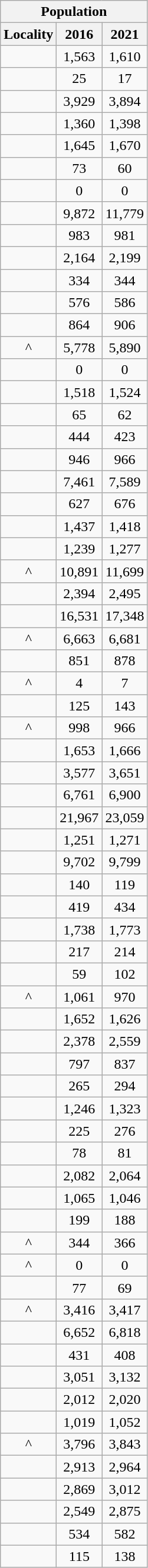<table class="wikitable sortable" style="text-align:center;">
<tr>
<th colspan="3" style="text-align:center;  font-weight:bold">Population</th>
</tr>
<tr>
<th style="text-align:center; background:  font-weight:bold">Locality</th>
<th style="text-align:center; background:  font-weight:bold"><strong>2016</strong></th>
<th style="text-align:center; background:  font-weight:bold"><strong>2021</strong></th>
</tr>
<tr>
<td></td>
<td>1,563</td>
<td>1,610</td>
</tr>
<tr>
<td></td>
<td>25</td>
<td>17</td>
</tr>
<tr>
<td></td>
<td>3,929</td>
<td>3,894</td>
</tr>
<tr>
<td></td>
<td>1,360</td>
<td>1,398</td>
</tr>
<tr>
<td></td>
<td>1,645</td>
<td>1,670</td>
</tr>
<tr>
<td></td>
<td>73</td>
<td>60</td>
</tr>
<tr>
<td></td>
<td>0</td>
<td>0</td>
</tr>
<tr>
<td></td>
<td>9,872</td>
<td>11,779</td>
</tr>
<tr>
<td></td>
<td>983</td>
<td>981</td>
</tr>
<tr>
<td></td>
<td>2,164</td>
<td>2,199</td>
</tr>
<tr>
<td></td>
<td>334</td>
<td>344</td>
</tr>
<tr>
<td></td>
<td>576</td>
<td>586</td>
</tr>
<tr>
<td></td>
<td>864</td>
<td>906</td>
</tr>
<tr>
<td>^</td>
<td>5,778</td>
<td>5,890</td>
</tr>
<tr>
<td></td>
<td>0</td>
<td>0</td>
</tr>
<tr>
<td></td>
<td>1,518</td>
<td>1,524</td>
</tr>
<tr>
<td></td>
<td>65</td>
<td>62</td>
</tr>
<tr>
<td></td>
<td>444</td>
<td>423</td>
</tr>
<tr>
<td></td>
<td>946</td>
<td>966</td>
</tr>
<tr>
<td></td>
<td>7,461</td>
<td>7,589</td>
</tr>
<tr>
<td></td>
<td>627</td>
<td>676</td>
</tr>
<tr>
<td></td>
<td>1,437</td>
<td>1,418</td>
</tr>
<tr>
<td></td>
<td>1,239</td>
<td>1,277</td>
</tr>
<tr>
<td>^</td>
<td>10,891</td>
<td>11,699</td>
</tr>
<tr>
<td></td>
<td>2,394</td>
<td>2,495</td>
</tr>
<tr>
<td></td>
<td>16,531</td>
<td>17,348</td>
</tr>
<tr>
<td>^</td>
<td>6,663</td>
<td>6,681</td>
</tr>
<tr>
<td></td>
<td>851</td>
<td>878</td>
</tr>
<tr>
<td>^</td>
<td>4</td>
<td>7</td>
</tr>
<tr>
<td></td>
<td>125</td>
<td>143</td>
</tr>
<tr>
<td>^</td>
<td>998</td>
<td>966</td>
</tr>
<tr>
<td></td>
<td>1,653</td>
<td>1,666</td>
</tr>
<tr>
<td></td>
<td>3,577</td>
<td>3,651</td>
</tr>
<tr>
<td></td>
<td>6,761</td>
<td>6,900</td>
</tr>
<tr>
<td></td>
<td>21,967</td>
<td>23,059</td>
</tr>
<tr>
<td></td>
<td>1,251</td>
<td>1,271</td>
</tr>
<tr>
<td></td>
<td>9,702</td>
<td>9,799</td>
</tr>
<tr>
<td></td>
<td>140</td>
<td>119</td>
</tr>
<tr>
<td></td>
<td>419</td>
<td>434</td>
</tr>
<tr>
<td></td>
<td>1,738</td>
<td>1,773</td>
</tr>
<tr>
<td></td>
<td>217</td>
<td>214</td>
</tr>
<tr>
<td></td>
<td>59</td>
<td>102</td>
</tr>
<tr>
<td>^</td>
<td>1,061</td>
<td>970</td>
</tr>
<tr>
<td></td>
<td>1,652</td>
<td>1,626</td>
</tr>
<tr>
<td></td>
<td>2,378</td>
<td>2,559</td>
</tr>
<tr>
<td></td>
<td>797</td>
<td>837</td>
</tr>
<tr>
<td></td>
<td>265</td>
<td>294</td>
</tr>
<tr>
<td></td>
<td>1,246</td>
<td>1,323</td>
</tr>
<tr>
<td></td>
<td>225</td>
<td>276</td>
</tr>
<tr>
<td></td>
<td>78</td>
<td>81</td>
</tr>
<tr>
<td></td>
<td>2,082</td>
<td>2,064</td>
</tr>
<tr>
<td></td>
<td>1,065</td>
<td>1,046</td>
</tr>
<tr>
<td></td>
<td>199</td>
<td>188</td>
</tr>
<tr>
<td>^</td>
<td>344</td>
<td>366</td>
</tr>
<tr>
<td>^</td>
<td>0</td>
<td>0</td>
</tr>
<tr>
<td></td>
<td>77</td>
<td>69</td>
</tr>
<tr>
<td>^</td>
<td>3,416</td>
<td>3,417</td>
</tr>
<tr>
<td></td>
<td>6,652</td>
<td>6,818</td>
</tr>
<tr>
<td></td>
<td>431</td>
<td>408</td>
</tr>
<tr>
<td></td>
<td>3,051</td>
<td>3,132</td>
</tr>
<tr>
<td></td>
<td>2,012</td>
<td>2,020</td>
</tr>
<tr>
<td></td>
<td>1,019</td>
<td>1,052</td>
</tr>
<tr>
<td>^</td>
<td>3,796</td>
<td>3,843</td>
</tr>
<tr>
<td></td>
<td>2,913</td>
<td>2,964</td>
</tr>
<tr>
<td></td>
<td>2,869</td>
<td>3,012</td>
</tr>
<tr>
<td></td>
<td>2,549</td>
<td>2,875</td>
</tr>
<tr>
<td></td>
<td>534</td>
<td>582</td>
</tr>
<tr>
<td></td>
<td>115</td>
<td>138</td>
</tr>
</table>
